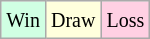<table class="wikitable">
<tr>
<td style="background-color: #d0ffe3;"><small>Win</small></td>
<td style="background-color: #FFFFDD;"><small>Draw</small></td>
<td style="background-color: #ffd0e3;"><small>Loss</small></td>
</tr>
</table>
